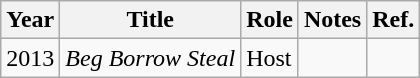<table class="wikitable sortable">
<tr>
<th>Year</th>
<th>Title</th>
<th>Role</th>
<th class="unsortable">Notes</th>
<th class="unsortable">Ref.</th>
</tr>
<tr>
<td>2013</td>
<td><em>Beg Borrow Steal</em></td>
<td>Host</td>
<td></td>
<td></td>
</tr>
</table>
